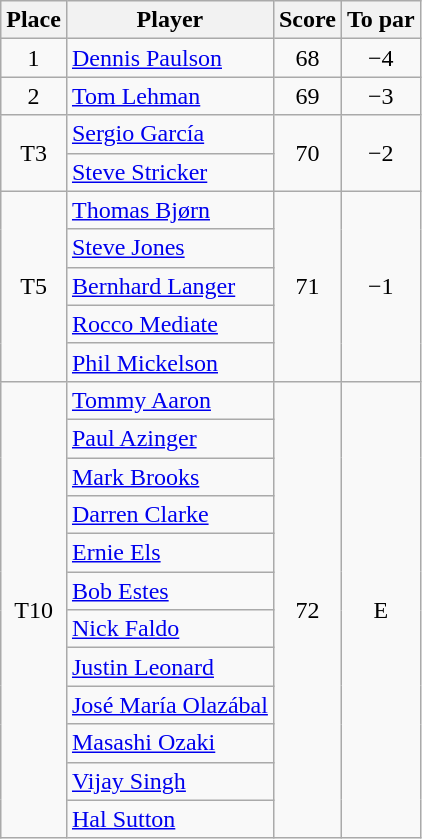<table class="wikitable">
<tr>
<th>Place</th>
<th>Player</th>
<th>Score</th>
<th>To par</th>
</tr>
<tr>
<td align=center>1</td>
<td> <a href='#'>Dennis Paulson</a></td>
<td align=center>68</td>
<td align=center>−4</td>
</tr>
<tr>
<td align=center>2</td>
<td> <a href='#'>Tom Lehman</a></td>
<td align=center>69</td>
<td align=center>−3</td>
</tr>
<tr>
<td rowspan="2" align=center>T3</td>
<td> <a href='#'>Sergio García</a></td>
<td rowspan="2" align=center>70</td>
<td rowspan="2" align=center>−2</td>
</tr>
<tr>
<td> <a href='#'>Steve Stricker</a></td>
</tr>
<tr>
<td rowspan="5" align=center>T5</td>
<td> <a href='#'>Thomas Bjørn</a></td>
<td rowspan="5" align=center>71</td>
<td rowspan="5" align=center>−1</td>
</tr>
<tr>
<td> <a href='#'>Steve Jones</a></td>
</tr>
<tr>
<td> <a href='#'>Bernhard Langer</a></td>
</tr>
<tr>
<td> <a href='#'>Rocco Mediate</a></td>
</tr>
<tr>
<td> <a href='#'>Phil Mickelson</a></td>
</tr>
<tr>
<td rowspan="12" align=center>T10</td>
<td> <a href='#'>Tommy Aaron</a></td>
<td rowspan="12" align=center>72</td>
<td rowspan="12" align=center>E</td>
</tr>
<tr>
<td> <a href='#'>Paul Azinger</a></td>
</tr>
<tr>
<td> <a href='#'>Mark Brooks</a></td>
</tr>
<tr>
<td> <a href='#'>Darren Clarke</a></td>
</tr>
<tr>
<td> <a href='#'>Ernie Els</a></td>
</tr>
<tr>
<td> <a href='#'>Bob Estes</a></td>
</tr>
<tr>
<td> <a href='#'>Nick Faldo</a></td>
</tr>
<tr>
<td> <a href='#'>Justin Leonard</a></td>
</tr>
<tr>
<td> <a href='#'>José María Olazábal</a></td>
</tr>
<tr>
<td> <a href='#'>Masashi Ozaki</a></td>
</tr>
<tr>
<td> <a href='#'>Vijay Singh</a></td>
</tr>
<tr>
<td> <a href='#'>Hal Sutton</a></td>
</tr>
</table>
